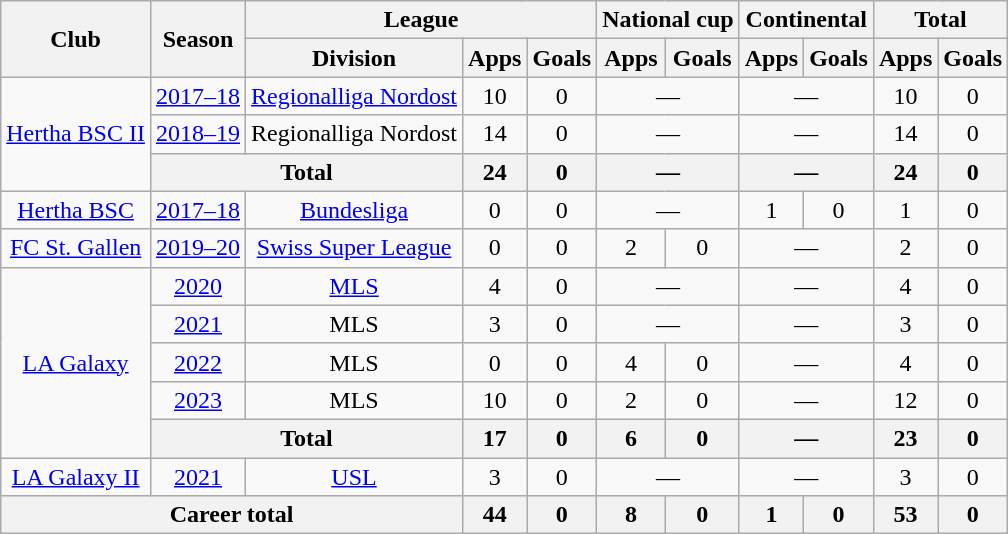<table class="wikitable" Style="text-align: center">
<tr>
<th rowspan="2">Club</th>
<th rowspan="2">Season</th>
<th colspan="3">League</th>
<th colspan="2">National cup</th>
<th colspan="2">Continental</th>
<th colspan="2">Total</th>
</tr>
<tr>
<th>Division</th>
<th>Apps</th>
<th>Goals</th>
<th>Apps</th>
<th>Goals</th>
<th>Apps</th>
<th>Goals</th>
<th>Apps</th>
<th>Goals</th>
</tr>
<tr>
<td rowspan="3"><a href='#'>Hertha BSC II</a></td>
<td><a href='#'>2017–18</a></td>
<td><a href='#'>Regionalliga Nordost</a></td>
<td>10</td>
<td>0</td>
<td colspan="2">—</td>
<td colspan="2">—</td>
<td>10</td>
<td>0</td>
</tr>
<tr>
<td><a href='#'>2018–19</a></td>
<td>Regionalliga Nordost</td>
<td>14</td>
<td>0</td>
<td colspan="2">—</td>
<td colspan="2">—</td>
<td>14</td>
<td>0</td>
</tr>
<tr>
<th colspan="2">Total</th>
<th>24</th>
<th>0</th>
<th colspan="2">—</th>
<th colspan="2">—</th>
<th>24</th>
<th>0</th>
</tr>
<tr>
<td><a href='#'>Hertha BSC</a></td>
<td><a href='#'>2017–18</a></td>
<td><a href='#'>Bundesliga</a></td>
<td>0</td>
<td>0</td>
<td colspan="2">—</td>
<td>1</td>
<td>0</td>
<td>1</td>
<td>0</td>
</tr>
<tr>
<td><a href='#'>FC St. Gallen</a></td>
<td><a href='#'>2019–20</a></td>
<td><a href='#'>Swiss Super League</a></td>
<td>0</td>
<td>0</td>
<td>2</td>
<td>0</td>
<td colspan="2">—</td>
<td>2</td>
<td>0</td>
</tr>
<tr>
<td rowspan="5"><a href='#'>LA Galaxy</a></td>
<td><a href='#'>2020</a></td>
<td><a href='#'>MLS</a></td>
<td>4</td>
<td>0</td>
<td colspan="2">—</td>
<td colspan="2">—</td>
<td>4</td>
<td>0</td>
</tr>
<tr>
<td><a href='#'>2021</a></td>
<td>MLS</td>
<td>3</td>
<td>0</td>
<td colspan="2">—</td>
<td colspan="2">—</td>
<td>3</td>
<td>0</td>
</tr>
<tr>
<td><a href='#'>2022</a></td>
<td>MLS</td>
<td>0</td>
<td>0</td>
<td>4</td>
<td>0</td>
<td colspan="2">—</td>
<td>4</td>
<td>0</td>
</tr>
<tr>
<td><a href='#'>2023</a></td>
<td>MLS</td>
<td>10</td>
<td>0</td>
<td>2</td>
<td>0</td>
<td colspan="2">—</td>
<td>12</td>
<td>0</td>
</tr>
<tr>
<th colspan="2">Total</th>
<th>17</th>
<th>0</th>
<th>6</th>
<th>0</th>
<th colspan="2">—</th>
<th>23</th>
<th>0</th>
</tr>
<tr>
<td rowspan="1"><a href='#'>LA Galaxy II</a></td>
<td><a href='#'>2021</a></td>
<td><a href='#'>USL</a></td>
<td>3</td>
<td>0</td>
<td colspan="2">—</td>
<td colspan="2">—</td>
<td>3</td>
<td>0</td>
</tr>
<tr>
<th colspan="3">Career total</th>
<th>44</th>
<th>0</th>
<th>8</th>
<th>0</th>
<th>1</th>
<th>0</th>
<th>53</th>
<th>0</th>
</tr>
</table>
